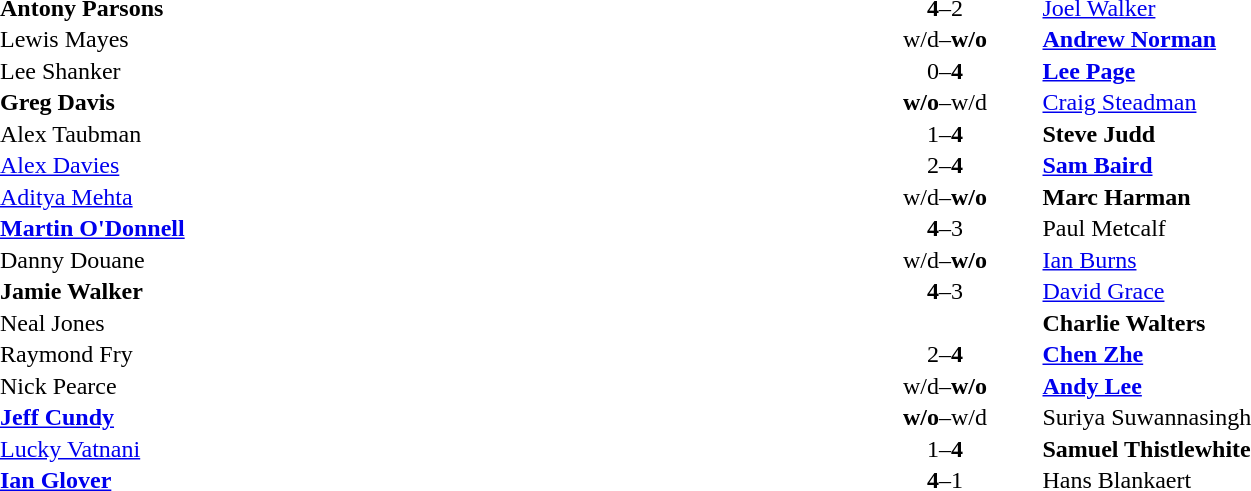<table width="100%" cellspacing="1">
<tr>
<th width=45%></th>
<th width=10%></th>
<th width=45%></th>
</tr>
<tr>
<td> <strong>Antony Parsons</strong></td>
<td align="center"><strong>4</strong>–2</td>
<td> <a href='#'>Joel Walker</a></td>
</tr>
<tr>
<td> Lewis Mayes</td>
<td align="center">w/d–<strong>w/o</strong></td>
<td> <strong><a href='#'>Andrew Norman</a></strong></td>
</tr>
<tr>
<td> Lee Shanker</td>
<td align="center">0–<strong>4</strong></td>
<td> <strong><a href='#'>Lee Page</a></strong></td>
</tr>
<tr>
<td> <strong>Greg Davis</strong></td>
<td align="center"><strong>w/o</strong>–w/d</td>
<td> <a href='#'>Craig Steadman</a></td>
</tr>
<tr>
<td> Alex Taubman</td>
<td align="center">1–<strong>4</strong></td>
<td> <strong>Steve Judd </strong></td>
</tr>
<tr>
<td> <a href='#'>Alex Davies</a></td>
<td align="center">2–<strong>4</strong></td>
<td> <strong><a href='#'>Sam Baird</a></strong></td>
</tr>
<tr>
<td> <a href='#'>Aditya Mehta</a></td>
<td align="center">w/d–<strong>w/o</strong></td>
<td> <strong>Marc Harman</strong></td>
</tr>
<tr>
<td> <strong><a href='#'>Martin O'Donnell</a></strong></td>
<td align="center"><strong>4</strong>–3</td>
<td> Paul Metcalf</td>
</tr>
<tr>
<td> Danny Douane</td>
<td align="center">w/d–<strong>w/o</strong></td>
<td> <a href='#'>Ian Burns</a></td>
</tr>
<tr>
<td> <strong>Jamie Walker</strong></td>
<td align="center"><strong>4</strong>–3</td>
<td> <a href='#'>David Grace</a></td>
</tr>
<tr>
<td> Neal Jones</td>
<td align="center"></td>
<td> <strong>Charlie Walters</strong></td>
</tr>
<tr>
<td> Raymond Fry</td>
<td align="center">2–<strong>4</strong></td>
<td> <strong><a href='#'>Chen Zhe</a></strong></td>
</tr>
<tr>
<td> Nick Pearce</td>
<td align="center">w/d–<strong>w/o</strong></td>
<td> <strong><a href='#'>Andy Lee</a></strong></td>
</tr>
<tr>
<td> <strong><a href='#'>Jeff Cundy</a></strong></td>
<td align="center"><strong>w/o</strong>–w/d</td>
<td> Suriya Suwannasingh</td>
</tr>
<tr>
<td> <a href='#'>Lucky Vatnani</a></td>
<td align="center">1–<strong>4</strong></td>
<td> <strong>Samuel Thistlewhite</strong></td>
</tr>
<tr>
<td> <strong><a href='#'>Ian Glover</a></strong></td>
<td align="center"><strong>4</strong>–1</td>
<td> Hans Blankaert</td>
</tr>
</table>
